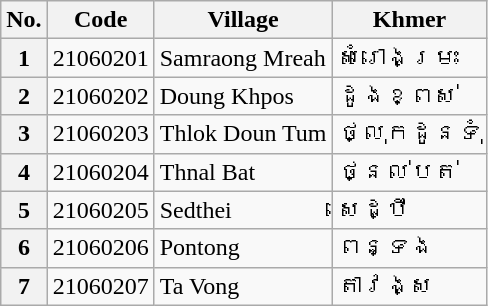<table class="wikitable sortable mw-collapsible">
<tr>
<th>No.</th>
<th>Code</th>
<th>Village</th>
<th>Khmer</th>
</tr>
<tr>
<th>1</th>
<td>21060201</td>
<td>Samraong Mreah</td>
<td>សំរោងម្រះ</td>
</tr>
<tr>
<th>2</th>
<td>21060202</td>
<td>Doung Khpos</td>
<td>ដូងខ្ពស់</td>
</tr>
<tr>
<th>3</th>
<td>21060203</td>
<td>Thlok Doun Tum</td>
<td>ថ្លុកដូនទុំ</td>
</tr>
<tr>
<th>4</th>
<td>21060204</td>
<td>Thnal Bat</td>
<td>ថ្នល់បត់</td>
</tr>
<tr>
<th>5</th>
<td>21060205</td>
<td>Sedthei</td>
<td>សេដ្ឋី</td>
</tr>
<tr>
<th>6</th>
<td>21060206</td>
<td>Pontong</td>
<td>ពន្ទង</td>
</tr>
<tr>
<th>7</th>
<td>21060207</td>
<td>Ta Vong</td>
<td>តាវង្ស</td>
</tr>
</table>
